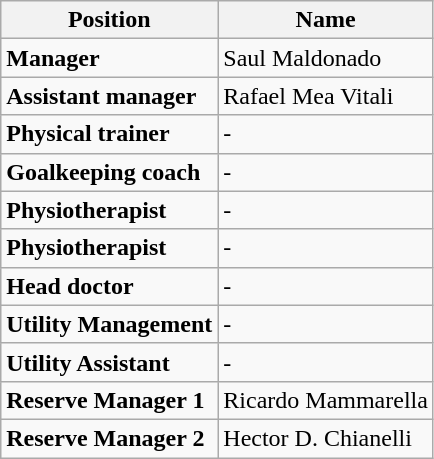<table class="wikitable">
<tr>
<th>Position</th>
<th>Name</th>
</tr>
<tr>
<td><strong>Manager</strong></td>
<td> Saul Maldonado</td>
</tr>
<tr>
<td><strong>Assistant manager</strong></td>
<td> Rafael Mea Vitali</td>
</tr>
<tr>
<td><strong>Physical trainer</strong></td>
<td>-</td>
</tr>
<tr>
<td><strong>Goalkeeping coach</strong></td>
<td>-</td>
</tr>
<tr>
<td><strong>Physiotherapist</strong></td>
<td>-</td>
</tr>
<tr>
<td><strong>Physiotherapist</strong></td>
<td>-</td>
</tr>
<tr>
<td><strong>Head doctor</strong></td>
<td>-</td>
</tr>
<tr>
<td><strong>Utility Management</strong></td>
<td>-</td>
</tr>
<tr>
<td><strong>Utility Assistant</strong></td>
<td>-</td>
</tr>
<tr>
<td><strong>Reserve Manager 1</strong></td>
<td> Ricardo Mammarella</td>
</tr>
<tr>
<td><strong>Reserve Manager 2</strong></td>
<td> Hector D. Chianelli</td>
</tr>
</table>
